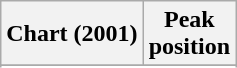<table class="wikitable sortable plainrowheaders" style="text-align:center">
<tr>
<th scope="col">Chart (2001)</th>
<th scope="col">Peak<br>position</th>
</tr>
<tr>
</tr>
<tr>
</tr>
<tr>
</tr>
</table>
